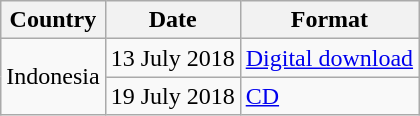<table class="wikitable">
<tr>
<th>Country</th>
<th>Date</th>
<th>Format</th>
</tr>
<tr>
<td rowspan="2">Indonesia</td>
<td>13 July 2018</td>
<td><a href='#'>Digital download</a></td>
</tr>
<tr>
<td>19 July 2018</td>
<td><a href='#'>CD</a></td>
</tr>
</table>
